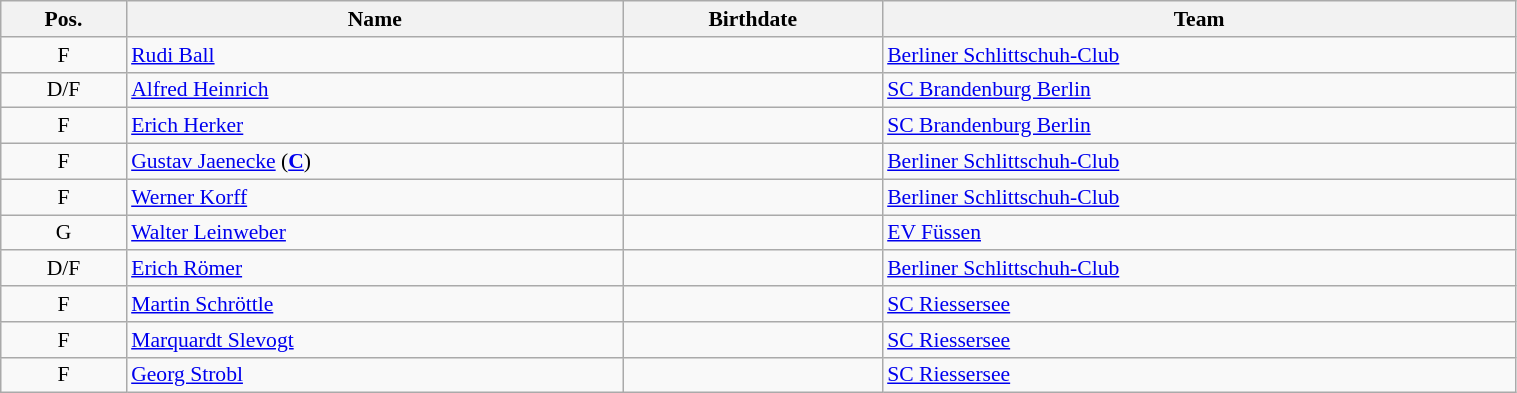<table class="wikitable sortable" width="80%" style="font-size: 90%; text-align: center;">
<tr>
<th>Pos.</th>
<th>Name</th>
<th>Birthdate</th>
<th>Team</th>
</tr>
<tr>
<td>F</td>
<td style="text-align:left;"><a href='#'>Rudi Ball</a></td>
<td style="text-align:right;"></td>
<td style="text-align:left;"> <a href='#'>Berliner Schlittschuh-Club</a></td>
</tr>
<tr>
<td>D/F</td>
<td style="text-align:left;"><a href='#'>Alfred Heinrich</a></td>
<td style="text-align:right;"></td>
<td style="text-align:left;"> <a href='#'>SC Brandenburg Berlin</a></td>
</tr>
<tr>
<td>F</td>
<td style="text-align:left;"><a href='#'>Erich Herker</a></td>
<td style="text-align:right;"></td>
<td style="text-align:left;"> <a href='#'>SC Brandenburg Berlin</a></td>
</tr>
<tr>
<td>F</td>
<td style="text-align:left;"><a href='#'>Gustav Jaenecke</a> (<strong><a href='#'>C</a></strong>)</td>
<td style="text-align:right;"></td>
<td style="text-align:left;"> <a href='#'>Berliner Schlittschuh-Club</a></td>
</tr>
<tr>
<td>F</td>
<td style="text-align:left;"><a href='#'>Werner Korff</a></td>
<td style="text-align:right;"></td>
<td style="text-align:left;"> <a href='#'>Berliner Schlittschuh-Club</a></td>
</tr>
<tr>
<td>G</td>
<td style="text-align:left;"><a href='#'>Walter Leinweber</a></td>
<td style="text-align:right;"></td>
<td style="text-align:left;"> <a href='#'>EV Füssen</a></td>
</tr>
<tr>
<td>D/F</td>
<td style="text-align:left;"><a href='#'>Erich Römer</a></td>
<td style="text-align:right;"></td>
<td style="text-align:left;"> <a href='#'>Berliner Schlittschuh-Club</a></td>
</tr>
<tr>
<td>F</td>
<td style="text-align:left;"><a href='#'>Martin Schröttle</a></td>
<td style="text-align:right;"></td>
<td style="text-align:left;"> <a href='#'>SC Riessersee</a></td>
</tr>
<tr>
<td>F</td>
<td style="text-align:left;"><a href='#'>Marquardt Slevogt</a></td>
<td style="text-align:right;"></td>
<td style="text-align:left;"> <a href='#'>SC Riessersee</a></td>
</tr>
<tr>
<td>F</td>
<td style="text-align:left;"><a href='#'>Georg Strobl</a></td>
<td style="text-align:right;"></td>
<td style="text-align:left;"> <a href='#'>SC Riessersee</a></td>
</tr>
</table>
